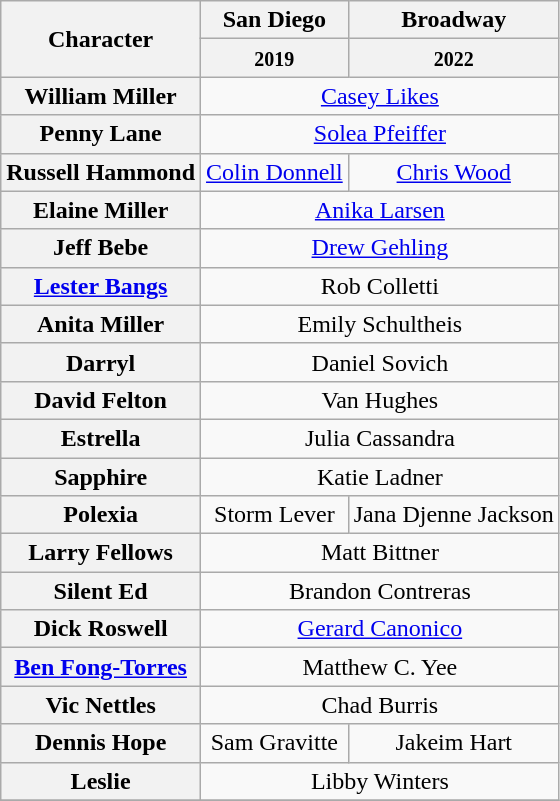<table class="wikitable" style="width:1000;text-align:center">
<tr>
<th rowspan="2">Character</th>
<th>San Diego</th>
<th>Broadway</th>
</tr>
<tr>
<th><small>2019</small></th>
<th><small>2022</small></th>
</tr>
<tr>
<th>William Miller</th>
<td colspan="2"><a href='#'>Casey Likes</a></td>
</tr>
<tr>
<th>Penny Lane</th>
<td colspan="2"><a href='#'>Solea Pfeiffer</a></td>
</tr>
<tr>
<th>Russell Hammond</th>
<td><a href='#'>Colin Donnell</a></td>
<td><a href='#'>Chris Wood</a></td>
</tr>
<tr>
<th>Elaine Miller</th>
<td colspan="2"><a href='#'>Anika Larsen</a></td>
</tr>
<tr>
<th>Jeff Bebe</th>
<td colspan="2"><a href='#'>Drew Gehling</a></td>
</tr>
<tr>
<th><a href='#'>Lester Bangs</a></th>
<td colspan="2">Rob Colletti</td>
</tr>
<tr>
<th>Anita Miller</th>
<td colspan="2">Emily Schultheis</td>
</tr>
<tr>
<th>Darryl</th>
<td colspan="2">Daniel Sovich</td>
</tr>
<tr>
<th>David Felton</th>
<td colspan="2">Van Hughes</td>
</tr>
<tr>
<th>Estrella</th>
<td colspan="2">Julia Cassandra</td>
</tr>
<tr>
<th>Sapphire</th>
<td colspan="2">Katie Ladner</td>
</tr>
<tr>
<th>Polexia</th>
<td>Storm Lever</td>
<td>Jana Djenne Jackson</td>
</tr>
<tr>
<th>Larry Fellows</th>
<td colspan="2">Matt Bittner</td>
</tr>
<tr>
<th>Silent Ed</th>
<td colspan="2">Brandon Contreras</td>
</tr>
<tr>
<th>Dick Roswell</th>
<td colspan="2"><a href='#'>Gerard Canonico</a></td>
</tr>
<tr>
<th><a href='#'>Ben Fong-Torres</a></th>
<td colspan="2">Matthew C. Yee</td>
</tr>
<tr>
<th>Vic Nettles</th>
<td colspan="2">Chad Burris</td>
</tr>
<tr>
<th>Dennis Hope</th>
<td>Sam Gravitte</td>
<td>Jakeim Hart</td>
</tr>
<tr>
<th>Leslie</th>
<td colspan="2">Libby Winters</td>
</tr>
<tr>
</tr>
</table>
